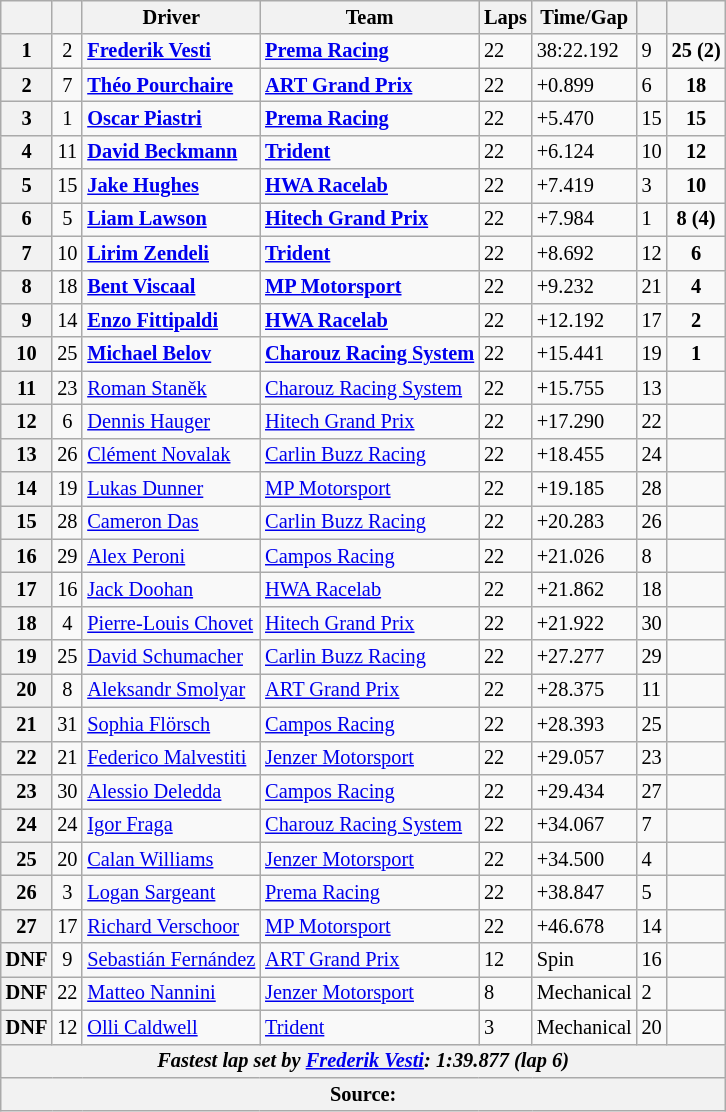<table class="wikitable" style="font-size:85%">
<tr>
<th></th>
<th></th>
<th>Driver</th>
<th>Team</th>
<th>Laps</th>
<th>Time/Gap</th>
<th></th>
<th></th>
</tr>
<tr>
<th>1</th>
<td align="center">2</td>
<td> <strong><a href='#'>Frederik Vesti</a></strong></td>
<td><strong><a href='#'>Prema Racing</a></strong></td>
<td>22</td>
<td>38:22.192</td>
<td>9</td>
<td align="center"><strong>25 (2)</strong></td>
</tr>
<tr>
<th>2</th>
<td align="center">7</td>
<td> <strong><a href='#'>Théo Pourchaire</a></strong></td>
<td><strong><a href='#'>ART Grand Prix</a></strong></td>
<td>22</td>
<td>+0.899</td>
<td>6</td>
<td align="center"><strong>18</strong></td>
</tr>
<tr>
<th>3</th>
<td align="center">1</td>
<td><strong> <a href='#'>Oscar Piastri</a></strong></td>
<td><strong><a href='#'>Prema Racing</a></strong></td>
<td>22</td>
<td>+5.470</td>
<td>15</td>
<td align="center"><strong>15</strong></td>
</tr>
<tr>
<th>4</th>
<td align="center">11</td>
<td> <strong><a href='#'>David Beckmann</a></strong></td>
<td><strong><a href='#'>Trident</a></strong></td>
<td>22</td>
<td>+6.124</td>
<td>10</td>
<td align="center"><strong>12</strong></td>
</tr>
<tr>
<th>5</th>
<td align="center">15</td>
<td><strong> <a href='#'>Jake Hughes</a></strong></td>
<td><a href='#'><strong>HWA Racelab</strong></a></td>
<td>22</td>
<td>+7.419</td>
<td>3</td>
<td align="center"><strong>10</strong></td>
</tr>
<tr>
<th>6</th>
<td align="center">5</td>
<td><strong> <a href='#'>Liam Lawson</a></strong></td>
<td><strong><a href='#'>Hitech Grand Prix</a></strong></td>
<td>22</td>
<td>+7.984</td>
<td>1</td>
<td align="center"><strong>8 (4)</strong></td>
</tr>
<tr>
<th>7</th>
<td align="center">10</td>
<td><strong> <a href='#'>Lirim Zendeli</a></strong></td>
<td><a href='#'><strong>Trident</strong></a></td>
<td>22</td>
<td>+8.692</td>
<td>12</td>
<td align="center"><strong>6</strong></td>
</tr>
<tr>
<th>8</th>
<td align="center">18</td>
<td><strong> <a href='#'>Bent Viscaal</a></strong></td>
<td><strong><a href='#'>MP Motorsport</a></strong></td>
<td>22</td>
<td>+9.232</td>
<td>21</td>
<td align="center"><strong>4</strong></td>
</tr>
<tr>
<th>9</th>
<td align="center">14</td>
<td><strong> <a href='#'>Enzo Fittipaldi</a></strong></td>
<td><a href='#'><strong>HWA Racelab</strong></a></td>
<td>22</td>
<td>+12.192</td>
<td>17</td>
<td align="center"><strong>2</strong></td>
</tr>
<tr>
<th>10</th>
<td align="center">25</td>
<td><strong> <a href='#'>Michael Belov</a></strong></td>
<td><strong><a href='#'>Charouz Racing System</a></strong></td>
<td>22</td>
<td>+15.441</td>
<td>19</td>
<td align="center"><strong>1</strong></td>
</tr>
<tr>
<th>11</th>
<td align="center">23</td>
<td> <a href='#'>Roman Staněk</a></td>
<td><a href='#'>Charouz Racing System</a></td>
<td>22</td>
<td>+15.755</td>
<td>13</td>
<td align="center"></td>
</tr>
<tr>
<th>12</th>
<td align="center">6</td>
<td> <a href='#'>Dennis Hauger</a></td>
<td><a href='#'>Hitech Grand Prix</a></td>
<td>22</td>
<td>+17.290</td>
<td>22</td>
<td align="center"></td>
</tr>
<tr>
<th>13</th>
<td align="center">26</td>
<td> <a href='#'>Clément Novalak</a></td>
<td><a href='#'>Carlin Buzz Racing</a></td>
<td>22</td>
<td>+18.455</td>
<td>24</td>
<td align="center"></td>
</tr>
<tr>
<th>14</th>
<td align="center">19</td>
<td> <a href='#'>Lukas Dunner</a></td>
<td><a href='#'>MP Motorsport</a></td>
<td>22</td>
<td>+19.185</td>
<td>28</td>
<td align="center"></td>
</tr>
<tr>
<th>15</th>
<td align="center">28</td>
<td> <a href='#'>Cameron Das</a></td>
<td><a href='#'>Carlin Buzz Racing</a></td>
<td>22</td>
<td>+20.283</td>
<td>26</td>
<td align="center"></td>
</tr>
<tr>
<th>16</th>
<td align="center">29</td>
<td> <a href='#'>Alex Peroni</a></td>
<td><a href='#'>Campos Racing</a></td>
<td>22</td>
<td>+21.026</td>
<td>8</td>
<td align="center"></td>
</tr>
<tr>
<th>17</th>
<td align="center">16</td>
<td> <a href='#'>Jack Doohan</a></td>
<td><a href='#'>HWA Racelab</a></td>
<td>22</td>
<td>+21.862</td>
<td>18</td>
<td align="center"></td>
</tr>
<tr>
<th>18</th>
<td align="center">4</td>
<td> <a href='#'>Pierre-Louis Chovet</a></td>
<td><a href='#'>Hitech Grand Prix</a></td>
<td>22</td>
<td>+21.922</td>
<td>30</td>
<td></td>
</tr>
<tr>
<th>19</th>
<td align="center">25</td>
<td> <a href='#'>David Schumacher</a></td>
<td><a href='#'>Carlin Buzz Racing</a></td>
<td>22</td>
<td>+27.277</td>
<td>29</td>
<td align="center"></td>
</tr>
<tr>
<th>20</th>
<td align="center">8</td>
<td> <a href='#'>Aleksandr Smolyar</a></td>
<td><a href='#'>ART Grand Prix</a></td>
<td>22</td>
<td>+28.375</td>
<td>11</td>
<td align="center"></td>
</tr>
<tr>
<th>21</th>
<td align="center">31</td>
<td> <a href='#'>Sophia Flörsch</a></td>
<td><a href='#'>Campos Racing</a></td>
<td>22</td>
<td>+28.393</td>
<td>25</td>
<td align="center"></td>
</tr>
<tr>
<th>22</th>
<td align="center">21</td>
<td> <a href='#'>Federico Malvestiti</a></td>
<td><a href='#'>Jenzer Motorsport</a></td>
<td>22</td>
<td>+29.057</td>
<td>23</td>
<td align="center"></td>
</tr>
<tr>
<th>23</th>
<td align="center">30</td>
<td> <a href='#'>Alessio Deledda</a></td>
<td><a href='#'>Campos Racing</a></td>
<td>22</td>
<td>+29.434</td>
<td>27</td>
<td align="center"></td>
</tr>
<tr>
<th>24</th>
<td align="center">24</td>
<td> <a href='#'>Igor Fraga</a></td>
<td><a href='#'>Charouz Racing System</a></td>
<td>22</td>
<td>+34.067</td>
<td>7</td>
<td></td>
</tr>
<tr>
<th>25</th>
<td align="center">20</td>
<td> <a href='#'>Calan Williams</a></td>
<td><a href='#'>Jenzer Motorsport</a></td>
<td>22</td>
<td>+34.500</td>
<td>4</td>
<td align="center"></td>
</tr>
<tr>
<th>26</th>
<td align="center">3</td>
<td> <a href='#'>Logan Sargeant</a></td>
<td><a href='#'>Prema Racing</a></td>
<td>22</td>
<td>+38.847</td>
<td>5</td>
<td align="center"></td>
</tr>
<tr>
<th>27</th>
<td align="center">17</td>
<td> <a href='#'>Richard Verschoor</a></td>
<td><a href='#'>MP Motorsport</a></td>
<td>22</td>
<td>+46.678</td>
<td>14</td>
<td align="center"></td>
</tr>
<tr>
<th>DNF</th>
<td align="center">9</td>
<td> <a href='#'>Sebastián Fernández</a></td>
<td><a href='#'>ART Grand Prix</a></td>
<td>12</td>
<td>Spin</td>
<td>16</td>
<td align="center"></td>
</tr>
<tr>
<th>DNF</th>
<td align="center">22</td>
<td> <a href='#'>Matteo Nannini</a></td>
<td><a href='#'>Jenzer Motorsport</a></td>
<td>8</td>
<td>Mechanical</td>
<td>2</td>
<td align="center"></td>
</tr>
<tr>
<th>DNF</th>
<td align="center">12</td>
<td> <a href='#'>Olli Caldwell</a></td>
<td><a href='#'>Trident</a></td>
<td>3</td>
<td>Mechanical</td>
<td>20</td>
<td align="center"></td>
</tr>
<tr>
<th colspan="8" align="center"><em>Fastest lap set by  <a href='#'>Frederik Vesti</a>: 1:39.877 (lap 6)</em></th>
</tr>
<tr>
<th colspan="8">Source:</th>
</tr>
</table>
